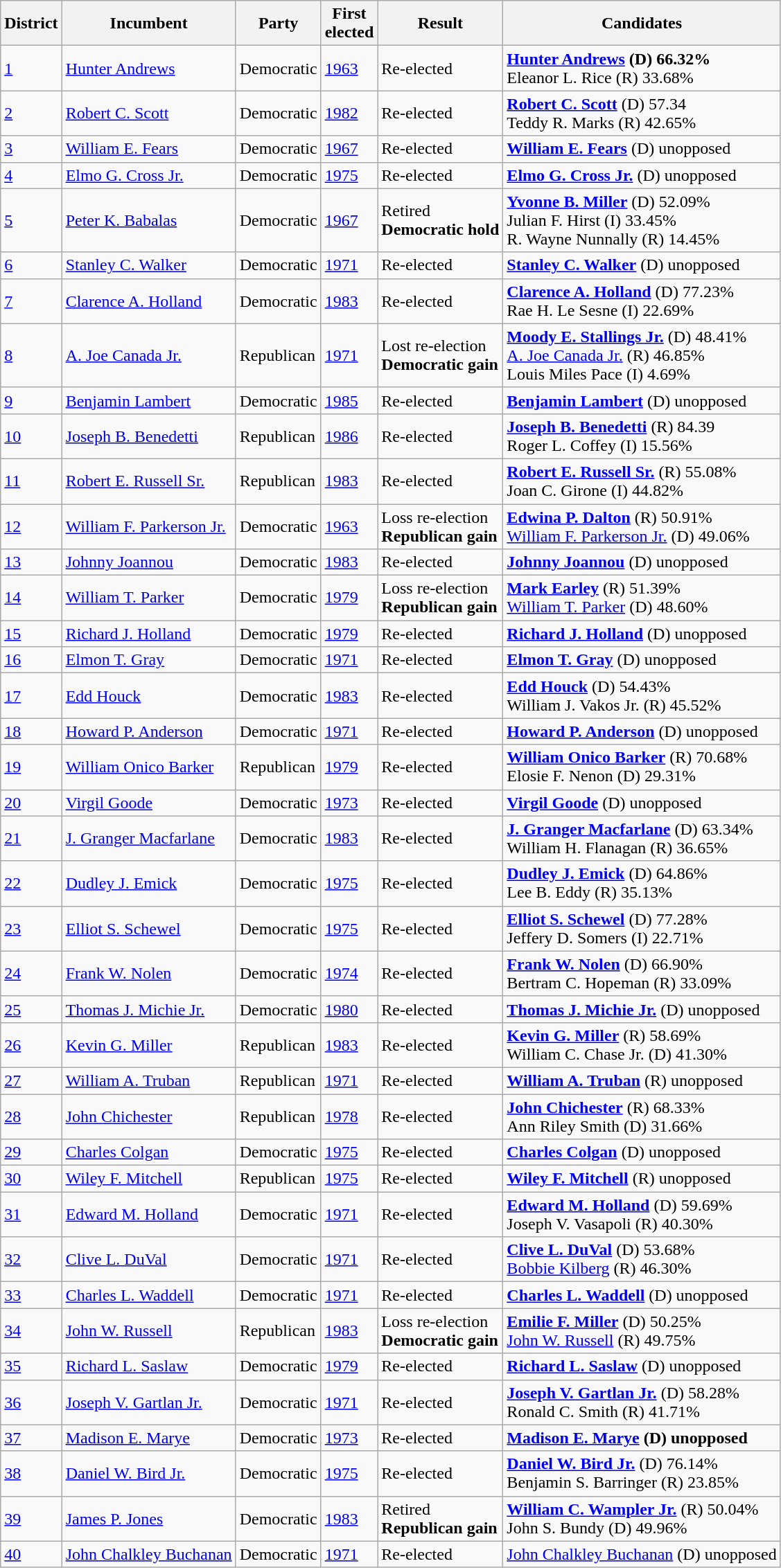<table class=wikitable>
<tr>
<th>District</th>
<th>Incumbent</th>
<th>Party</th>
<th>First<br>elected</th>
<th>Result</th>
<th>Candidates</th>
</tr>
<tr>
<td><a href='#'>1</a></td>
<td><a href='#'>Hunter Andrews</a></td>
<td>Democratic</td>
<td><a href='#'>1963</a></td>
<td>Re-elected</td>
<td><strong><a href='#'>Hunter Andrews</a> (D) 66.32%</strong><br>Eleanor L. Rice (R) 33.68%</td>
</tr>
<tr>
<td><a href='#'>2</a></td>
<td><a href='#'>Robert C. Scott</a></td>
<td>Democratic</td>
<td><a href='#'>1982</a></td>
<td>Re-elected</td>
<td><strong><a href='#'>Robert C. Scott</a></strong> (D) 57.34<br>Teddy R. Marks (R) 42.65%</td>
</tr>
<tr>
<td><a href='#'>3</a></td>
<td><a href='#'>William E. Fears</a></td>
<td>Democratic</td>
<td><a href='#'>1967</a></td>
<td>Re-elected</td>
<td><strong><a href='#'>William E. Fears</a></strong> (D) unopposed</td>
</tr>
<tr>
<td><a href='#'>4</a></td>
<td><a href='#'>Elmo G. Cross Jr.</a></td>
<td>Democratic</td>
<td><a href='#'>1975</a></td>
<td>Re-elected</td>
<td><strong><a href='#'>Elmo G. Cross Jr.</a></strong> (D) unopposed</td>
</tr>
<tr>
<td><a href='#'>5</a></td>
<td><a href='#'>Peter K. Babalas</a></td>
<td>Democratic</td>
<td><a href='#'>1967</a></td>
<td>Retired<br><strong>Democratic hold</strong></td>
<td><strong><a href='#'>Yvonne B. Miller</a></strong> (D) 52.09%<br>Julian F. Hirst (I) 33.45%<br>R. Wayne Nunnally (R) 14.45%</td>
</tr>
<tr>
<td><a href='#'>6</a></td>
<td><a href='#'>Stanley C. Walker</a></td>
<td>Democratic</td>
<td><a href='#'>1971</a></td>
<td>Re-elected</td>
<td><strong><a href='#'>Stanley C. Walker</a></strong> (D) unopposed</td>
</tr>
<tr>
<td><a href='#'>7</a></td>
<td><a href='#'>Clarence A. Holland</a></td>
<td>Democratic</td>
<td><a href='#'>1983</a></td>
<td>Re-elected</td>
<td><strong><a href='#'>Clarence A. Holland</a></strong> (D) 77.23%<br>Rae H. Le Sesne (I) 22.69%</td>
</tr>
<tr>
<td><a href='#'>8</a></td>
<td><a href='#'>A. Joe Canada Jr.</a></td>
<td>Republican</td>
<td><a href='#'>1971</a></td>
<td>Lost re-election<br><strong>Democratic gain</strong></td>
<td><strong><a href='#'>Moody E. Stallings Jr.</a></strong> (D) 48.41%<br><a href='#'>A. Joe Canada Jr.</a> (R) 46.85%<br>Louis Miles Pace (I) 4.69%</td>
</tr>
<tr>
<td><a href='#'>9</a></td>
<td><a href='#'>Benjamin Lambert</a></td>
<td>Democratic</td>
<td><a href='#'>1985</a></td>
<td>Re-elected</td>
<td><strong><a href='#'>Benjamin Lambert</a></strong> (D) unopposed</td>
</tr>
<tr>
<td><a href='#'>10</a></td>
<td><a href='#'>Joseph B. Benedetti</a></td>
<td>Republican</td>
<td><a href='#'>1986</a></td>
<td>Re-elected</td>
<td><strong><a href='#'>Joseph B. Benedetti</a></strong> (R) 84.39<br>Roger L. Coffey (I) 15.56%</td>
</tr>
<tr>
<td><a href='#'>11</a></td>
<td><a href='#'>Robert E. Russell Sr.</a></td>
<td>Republican</td>
<td><a href='#'>1983</a></td>
<td>Re-elected</td>
<td><strong><a href='#'>Robert E. Russell Sr.</a></strong> (R) 55.08%<br>Joan C. Girone (I) 44.82%</td>
</tr>
<tr>
<td><a href='#'>12</a></td>
<td><a href='#'>William F. Parkerson Jr.</a></td>
<td>Democratic</td>
<td><a href='#'>1963</a></td>
<td>Loss re-election<br><strong>Republican gain</strong></td>
<td><strong><a href='#'>Edwina P. Dalton</a></strong> (R) 50.91%<br><a href='#'>William F. Parkerson Jr.</a> (D) 49.06%</td>
</tr>
<tr>
<td><a href='#'>13</a></td>
<td><a href='#'>Johnny Joannou</a></td>
<td>Democratic</td>
<td><a href='#'>1983</a></td>
<td>Re-elected</td>
<td><strong><a href='#'>Johnny Joannou</a></strong> (D) unopposed</td>
</tr>
<tr>
<td><a href='#'>14</a></td>
<td><a href='#'>William T. Parker</a></td>
<td>Democratic</td>
<td><a href='#'>1979</a></td>
<td>Loss re-election<br><strong>Republican gain</strong></td>
<td><strong><a href='#'>Mark Earley</a></strong> (R) 51.39%<br><a href='#'>William T. Parker</a> (D) 48.60%</td>
</tr>
<tr>
<td><a href='#'>15</a></td>
<td><a href='#'>Richard J. Holland</a></td>
<td>Democratic</td>
<td><a href='#'>1979</a></td>
<td>Re-elected</td>
<td><strong><a href='#'>Richard J. Holland</a></strong> (D) unopposed</td>
</tr>
<tr>
<td><a href='#'>16</a></td>
<td><a href='#'>Elmon T. Gray</a></td>
<td>Democratic</td>
<td><a href='#'>1971</a></td>
<td>Re-elected</td>
<td><strong><a href='#'>Elmon T. Gray</a></strong> (D) unopposed</td>
</tr>
<tr>
<td><a href='#'>17</a></td>
<td><a href='#'>Edd Houck</a></td>
<td>Democratic</td>
<td><a href='#'>1983</a></td>
<td>Re-elected</td>
<td><strong><a href='#'>Edd Houck</a></strong> (D) 54.43%<br>William J. Vakos Jr. (R) 45.52%</td>
</tr>
<tr>
<td><a href='#'>18</a></td>
<td><a href='#'>Howard P. Anderson</a></td>
<td>Democratic</td>
<td><a href='#'>1971</a></td>
<td>Re-elected</td>
<td><strong><a href='#'>Howard P. Anderson</a></strong> (D) unopposed</td>
</tr>
<tr>
<td><a href='#'>19</a></td>
<td><a href='#'>William Onico Barker</a></td>
<td>Republican</td>
<td><a href='#'>1979</a></td>
<td>Re-elected</td>
<td><strong><a href='#'>William Onico Barker</a></strong> (R) 70.68%<br>Elosie F. Nenon (D) 29.31%</td>
</tr>
<tr>
<td><a href='#'>20</a></td>
<td><a href='#'>Virgil Goode</a></td>
<td>Democratic</td>
<td><a href='#'>1973</a></td>
<td>Re-elected</td>
<td><strong><a href='#'>Virgil Goode</a></strong> (D) unopposed</td>
</tr>
<tr>
<td><a href='#'>21</a></td>
<td><a href='#'>J. Granger Macfarlane</a></td>
<td>Democratic</td>
<td><a href='#'>1983</a></td>
<td>Re-elected</td>
<td><strong><a href='#'>J. Granger Macfarlane</a></strong> (D) 63.34%<br>William H. Flanagan (R) 36.65%</td>
</tr>
<tr>
<td><a href='#'>22</a></td>
<td><a href='#'>Dudley J. Emick</a></td>
<td>Democratic</td>
<td><a href='#'>1975</a></td>
<td>Re-elected</td>
<td><strong><a href='#'>Dudley J. Emick</a></strong> (D) 64.86%<br>Lee B. Eddy (R) 35.13%</td>
</tr>
<tr>
<td><a href='#'>23</a></td>
<td><a href='#'>Elliot S. Schewel</a></td>
<td>Democratic</td>
<td><a href='#'>1975</a></td>
<td>Re-elected</td>
<td><strong><a href='#'>Elliot S. Schewel</a></strong> (D) 77.28%<br>Jeffery D. Somers (I) 22.71%</td>
</tr>
<tr>
<td><a href='#'>24</a></td>
<td><a href='#'>Frank W. Nolen</a></td>
<td>Democratic</td>
<td><a href='#'>1974</a></td>
<td>Re-elected</td>
<td><strong><a href='#'>Frank W. Nolen</a></strong> (D) 66.90%<br>Bertram C. Hopeman (R) 33.09%</td>
</tr>
<tr>
<td><a href='#'>25</a></td>
<td><a href='#'>Thomas J. Michie Jr.</a></td>
<td>Democratic</td>
<td><a href='#'>1980</a></td>
<td>Re-elected</td>
<td><strong><a href='#'>Thomas J. Michie Jr.</a></strong> (D) unopposed</td>
</tr>
<tr>
<td><a href='#'>26</a></td>
<td><a href='#'>Kevin G. Miller</a></td>
<td>Republican</td>
<td><a href='#'>1983</a></td>
<td>Re-elected</td>
<td><strong><a href='#'>Kevin G. Miller</a></strong> (R) 58.69%<br>William C. Chase Jr. (D) 41.30%</td>
</tr>
<tr>
<td><a href='#'>27</a></td>
<td><a href='#'>William A. Truban</a></td>
<td>Republican</td>
<td><a href='#'>1971</a></td>
<td>Re-elected</td>
<td><strong><a href='#'>William A. Truban</a></strong> (R) unopposed</td>
</tr>
<tr>
<td><a href='#'>28</a></td>
<td><a href='#'>John Chichester</a></td>
<td>Republican</td>
<td><a href='#'>1978</a></td>
<td>Re-elected</td>
<td><strong><a href='#'>John Chichester</a></strong> (R) 68.33%<br>Ann Riley Smith (D) 31.66%</td>
</tr>
<tr>
<td><a href='#'>29</a></td>
<td><a href='#'>Charles Colgan</a></td>
<td>Democratic</td>
<td><a href='#'>1975</a></td>
<td>Re-elected</td>
<td><strong><a href='#'>Charles Colgan</a></strong> (D) unopposed</td>
</tr>
<tr>
<td><a href='#'>30</a></td>
<td><a href='#'>Wiley F. Mitchell</a></td>
<td>Republican</td>
<td><a href='#'>1975</a></td>
<td>Re-elected</td>
<td><strong><a href='#'>Wiley F. Mitchell</a></strong> (R) unopposed</td>
</tr>
<tr>
<td><a href='#'>31</a></td>
<td><a href='#'>Edward M. Holland</a></td>
<td>Democratic</td>
<td><a href='#'>1971</a></td>
<td>Re-elected</td>
<td><strong><a href='#'>Edward M. Holland</a></strong> (D) 59.69%<br>Joseph V. Vasapoli (R) 40.30%</td>
</tr>
<tr>
<td><a href='#'>32</a></td>
<td><a href='#'>Clive L. DuVal</a></td>
<td>Democratic</td>
<td><a href='#'>1971</a></td>
<td>Re-elected</td>
<td><strong><a href='#'>Clive L. DuVal</a></strong> (D) 53.68%<br><a href='#'>Bobbie Kilberg</a> (R) 46.30%</td>
</tr>
<tr>
<td><a href='#'>33</a></td>
<td><a href='#'>Charles L. Waddell</a></td>
<td>Democratic</td>
<td><a href='#'>1971</a></td>
<td>Re-elected</td>
<td><strong><a href='#'>Charles L. Waddell</a></strong> (D) unopposed</td>
</tr>
<tr>
<td><a href='#'>34</a></td>
<td><a href='#'>John W. Russell</a></td>
<td>Republican</td>
<td><a href='#'>1983</a></td>
<td>Loss re-election<br><strong>Democratic gain</strong></td>
<td><strong><a href='#'>Emilie F. Miller</a></strong> (D) 50.25%<br><a href='#'>John W. Russell</a> (R) 49.75%</td>
</tr>
<tr>
<td><a href='#'>35</a></td>
<td><a href='#'>Richard L. Saslaw</a></td>
<td>Democratic</td>
<td><a href='#'>1979</a></td>
<td>Re-elected</td>
<td><strong><a href='#'>Richard L. Saslaw</a></strong> (D) unopposed</td>
</tr>
<tr>
<td><a href='#'>36</a></td>
<td><a href='#'>Joseph V. Gartlan Jr.</a></td>
<td>Democratic</td>
<td><a href='#'>1971</a></td>
<td>Re-elected</td>
<td><strong><a href='#'>Joseph V. Gartlan Jr.</a></strong> (D) 58.28%<br>Ronald C. Smith (R) 41.71%</td>
</tr>
<tr>
<td><a href='#'>37</a></td>
<td><a href='#'>Madison E. Marye</a></td>
<td>Democratic</td>
<td><a href='#'>1973</a></td>
<td>Re-elected</td>
<td><strong><a href='#'>Madison E. Marye</a> (D) unopposed</strong></td>
</tr>
<tr>
<td><a href='#'>38</a></td>
<td><a href='#'>Daniel W. Bird Jr.</a></td>
<td>Democratic</td>
<td><a href='#'>1975</a></td>
<td>Re-elected</td>
<td><strong><a href='#'>Daniel W. Bird Jr.</a></strong> (D) 76.14%<br>Benjamin S. Barringer (R) 23.85%</td>
</tr>
<tr>
<td><a href='#'>39</a></td>
<td><a href='#'>James P. Jones</a></td>
<td>Democratic</td>
<td><a href='#'>1983</a></td>
<td>Retired<br><strong>Republican gain</strong></td>
<td><strong><a href='#'>William C. Wampler Jr.</a></strong> (R) 50.04%<br> John S. Bundy (D) 49.96%</td>
</tr>
<tr>
<td rowspan=2><a href='#'>40</a></td>
<td><a href='#'>John Chalkley Buchanan</a></td>
<td>Democratic</td>
<td><a href='#'>1971</a></td>
<td>Re-elected</td>
<td><a href='#'>John Chalkley Buchanan</a> (D) unopposed</td>
</tr>
</table>
